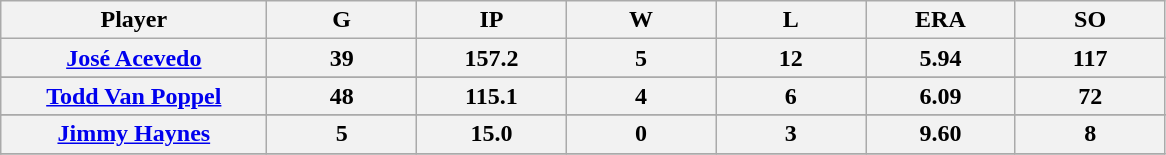<table class="wikitable sortable">
<tr>
<th bgcolor="#DDDDFF" width="16%">Player</th>
<th bgcolor="#DDDDFF" width="9%">G</th>
<th bgcolor="#DDDDFF" width="9%">IP</th>
<th bgcolor="#DDDDFF" width="9%">W</th>
<th bgcolor="#DDDDFF" width="9%">L</th>
<th bgcolor="#DDDDFF" width="9%">ERA</th>
<th bgcolor="#DDDDFF" width="9%">SO</th>
</tr>
<tr align="center">
<th><a href='#'>José Acevedo</a></th>
<th>39</th>
<th>157.2</th>
<th>5</th>
<th>12</th>
<th>5.94</th>
<th>117</th>
</tr>
<tr align=center>
</tr>
<tr>
<th><a href='#'>Todd Van Poppel</a></th>
<th>48</th>
<th>115.1</th>
<th>4</th>
<th>6</th>
<th>6.09</th>
<th>72</th>
</tr>
<tr align=center>
</tr>
<tr>
<th><a href='#'>Jimmy Haynes</a></th>
<th>5</th>
<th>15.0</th>
<th>0</th>
<th>3</th>
<th>9.60</th>
<th>8</th>
</tr>
<tr>
</tr>
</table>
